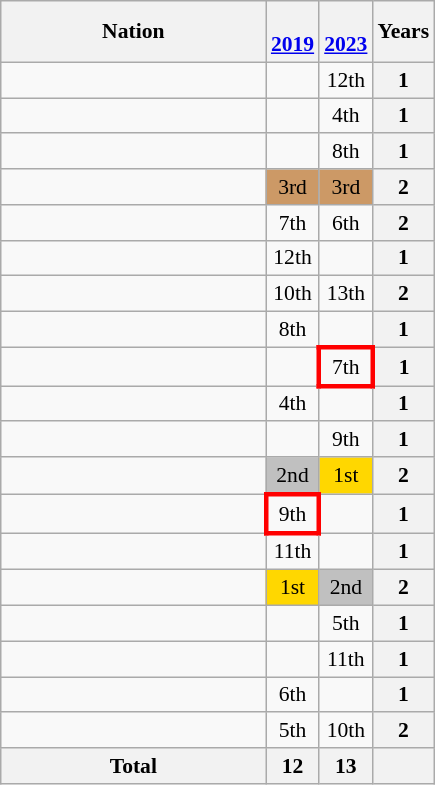<table class="wikitable" style="text-align:center; font-size:90%;">
<tr>
<th width=170>Nation</th>
<th><br><a href='#'>2019</a></th>
<th><br><a href='#'>2023</a></th>
<th>Years</th>
</tr>
<tr>
<td align=left></td>
<td></td>
<td>12th</td>
<th>1</th>
</tr>
<tr>
<td align=left></td>
<td></td>
<td>4th</td>
<th>1</th>
</tr>
<tr>
<td align=left></td>
<td></td>
<td>8th</td>
<th>1</th>
</tr>
<tr>
<td align=left></td>
<td bgcolor=cc9966>3rd</td>
<td bgcolor=cc9966>3rd</td>
<th>2</th>
</tr>
<tr>
<td align=left></td>
<td>7th</td>
<td>6th</td>
<th>2</th>
</tr>
<tr>
<td align=left></td>
<td>12th</td>
<td></td>
<th>1</th>
</tr>
<tr>
<td align=left></td>
<td>10th</td>
<td>13th</td>
<th>2</th>
</tr>
<tr>
<td align=left></td>
<td>8th</td>
<td></td>
<th>1</th>
</tr>
<tr>
<td align=left></td>
<td></td>
<td style="border: 3px solid red">7th</td>
<th>1</th>
</tr>
<tr>
<td align=left></td>
<td>4th</td>
<td></td>
<th>1</th>
</tr>
<tr>
<td align=left></td>
<td></td>
<td>9th</td>
<th>1</th>
</tr>
<tr>
<td align=left></td>
<td bgcolor=silver>2nd</td>
<td bgcolor=gold>1st</td>
<th>2</th>
</tr>
<tr>
<td align=left></td>
<td style="border: 3px solid red">9th</td>
<td></td>
<th>1</th>
</tr>
<tr>
<td align=left></td>
<td>11th</td>
<td></td>
<th>1</th>
</tr>
<tr>
<td align=left></td>
<td bgcolor=gold>1st</td>
<td bgcolor=silver>2nd</td>
<th>2</th>
</tr>
<tr>
<td align=left></td>
<td></td>
<td>5th</td>
<th>1</th>
</tr>
<tr>
<td align=left></td>
<td></td>
<td>11th</td>
<th>1</th>
</tr>
<tr>
<td align=left></td>
<td>6th</td>
<td></td>
<th>1</th>
</tr>
<tr>
<td align=left></td>
<td>5th</td>
<td>10th</td>
<th>2</th>
</tr>
<tr>
<th>Total</th>
<th>12</th>
<th>13</th>
<th></th>
</tr>
</table>
